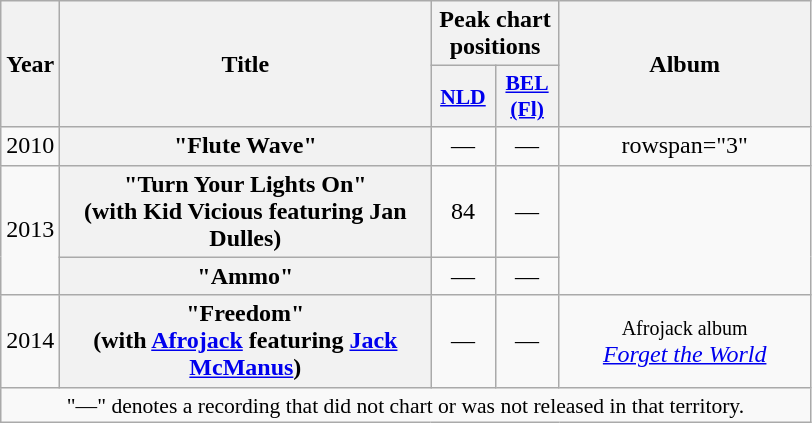<table class="wikitable plainrowheaders" style="text-align:center;">
<tr>
<th scope="col" rowspan="2" style="width:1em;">Year</th>
<th scope="col" rowspan="2" style="width:15em;">Title</th>
<th scope="col" colspan="2">Peak chart positions</th>
<th scope="col" rowspan="2" style="width:10em;">Album</th>
</tr>
<tr>
<th scope="col" style="width:2.5em;font-size:90%;"><a href='#'>NLD</a><br></th>
<th scope="col" style="width:2.5em;font-size:90%;"><a href='#'>BEL (Fl)</a><br></th>
</tr>
<tr>
<td>2010</td>
<th scope="row">"Flute Wave"</th>
<td>—</td>
<td>—</td>
<td>rowspan="3" </td>
</tr>
<tr>
<td rowspan="2">2013</td>
<th scope="row">"Turn Your Lights On" <br><span>(with Kid Vicious featuring Jan Dulles)</span></th>
<td>84</td>
<td>—</td>
</tr>
<tr>
<th scope="row">"Ammo"</th>
<td>—</td>
<td>—</td>
</tr>
<tr>
<td>2014</td>
<th scope="row">"Freedom" <br><span>(with <a href='#'>Afrojack</a> featuring <a href='#'>Jack McManus</a>)</span></th>
<td>—</td>
<td>—</td>
<td><small>Afrojack album</small><br><em><a href='#'>Forget the World</a></em></td>
</tr>
<tr>
<td colspan="16" style="font-size:90%">"—" denotes a recording that did not chart or was not released in that territory.</td>
</tr>
</table>
